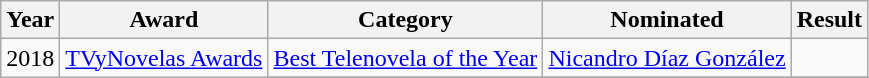<table class="wikitable plainrowheaders">
<tr>
<th scope="col">Year</th>
<th scope="col">Award</th>
<th scope="col">Category</th>
<th scope="col">Nominated</th>
<th scope="col">Result</th>
</tr>
<tr>
<td rowspan="2">2018</td>
<td rowspan="2"><a href='#'>TVyNovelas Awards</a></td>
<td><a href='#'>Best Telenovela of the Year</a></td>
<td><a href='#'>Nicandro Díaz González</a></td>
<td></td>
</tr>
<tr>
</tr>
</table>
